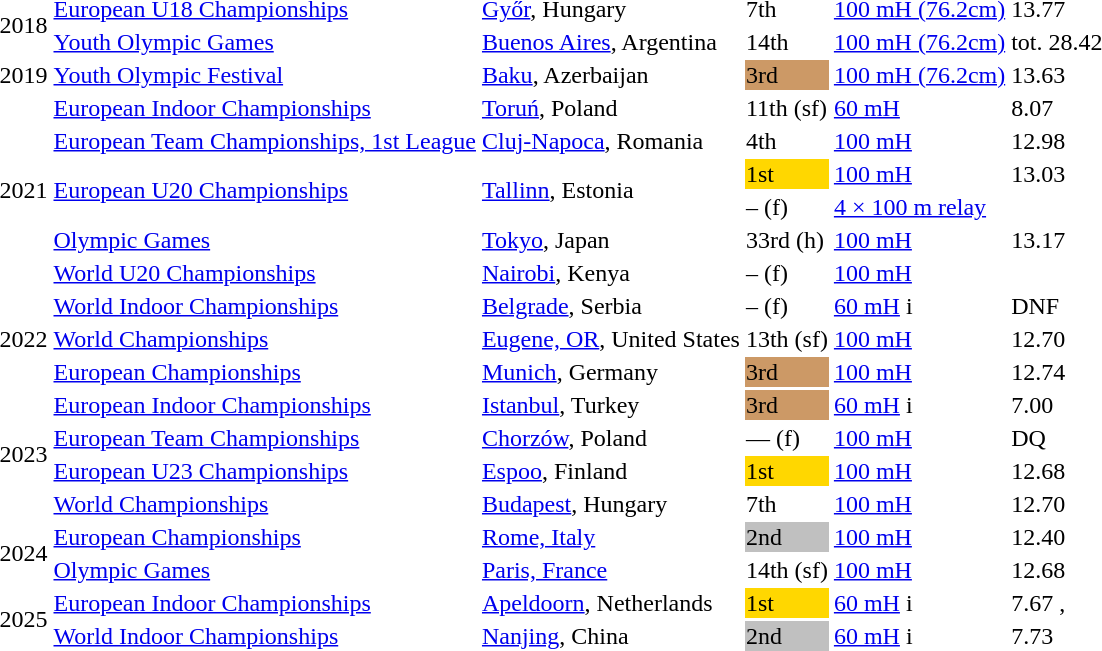<table>
<tr>
<td rowspan=2>2018</td>
<td><a href='#'>European U18 Championships</a></td>
<td><a href='#'>Győr</a>, Hungary</td>
<td>7th</td>
<td><a href='#'>100 mH (76.2cm)</a></td>
<td>13.77</td>
</tr>
<tr>
<td><a href='#'>Youth Olympic Games</a></td>
<td><a href='#'>Buenos Aires</a>, Argentina</td>
<td>14th</td>
<td><a href='#'>100 mH (76.2cm)</a></td>
<td>tot. 28.42</td>
</tr>
<tr>
<td>2019</td>
<td><a href='#'>Youth Olympic Festival</a></td>
<td><a href='#'>Baku</a>, Azerbaijan</td>
<td bgcolor=cc9966>3rd</td>
<td><a href='#'>100 mH (76.2cm)</a></td>
<td>13.63</td>
</tr>
<tr>
<td rowspan=6>2021</td>
<td><a href='#'>European Indoor Championships</a></td>
<td><a href='#'>Toruń</a>, Poland</td>
<td>11th (sf)</td>
<td><a href='#'>60 mH</a> </td>
<td>8.07</td>
</tr>
<tr>
<td><a href='#'>European Team Championships, 1st League</a></td>
<td><a href='#'>Cluj-Napoca</a>, Romania</td>
<td>4th</td>
<td><a href='#'>100 mH</a></td>
<td>12.98</td>
</tr>
<tr>
<td rowspan=2><a href='#'>European U20 Championships</a></td>
<td rowspan=2><a href='#'>Tallinn</a>, Estonia</td>
<td bgcolor=gold>1st</td>
<td><a href='#'>100 mH</a></td>
<td>13.03</td>
</tr>
<tr>
<td>– (f)</td>
<td><a href='#'>4 × 100 m relay</a></td>
<td></td>
</tr>
<tr>
<td><a href='#'>Olympic Games</a></td>
<td><a href='#'>Tokyo</a>, Japan</td>
<td>33rd (h)</td>
<td><a href='#'>100 mH</a></td>
<td>13.17</td>
</tr>
<tr>
<td><a href='#'>World U20 Championships</a></td>
<td><a href='#'>Nairobi</a>, Kenya</td>
<td>– (f)</td>
<td><a href='#'>100 mH</a></td>
<td></td>
</tr>
<tr>
<td rowspan=3>2022</td>
<td><a href='#'>World Indoor Championships</a></td>
<td><a href='#'>Belgrade</a>, Serbia</td>
<td>– (f)</td>
<td><a href='#'>60 mH</a> i</td>
<td>DNF</td>
</tr>
<tr>
<td><a href='#'>World Championships</a></td>
<td><a href='#'>Eugene, OR</a>, United States</td>
<td>13th (sf)</td>
<td><a href='#'>100 mH</a></td>
<td>12.70</td>
</tr>
<tr>
<td><a href='#'>European Championships</a></td>
<td><a href='#'>Munich</a>, Germany</td>
<td bgcolor=cc9966>3rd</td>
<td><a href='#'>100 mH</a></td>
<td>12.74 </td>
</tr>
<tr>
<td rowspan=4>2023</td>
<td><a href='#'>European Indoor Championships</a></td>
<td><a href='#'>Istanbul</a>, Turkey</td>
<td bgcolor=cc9966>3rd</td>
<td><a href='#'>60 mH</a> i</td>
<td>7.00 <strong></strong></td>
</tr>
<tr>
<td><a href='#'>European Team Championships</a></td>
<td><a href='#'>Chorzów</a>, Poland</td>
<td>— (f)</td>
<td><a href='#'>100 mH</a></td>
<td>DQ</td>
</tr>
<tr>
<td><a href='#'>European U23 Championships</a></td>
<td><a href='#'>Espoo</a>, Finland</td>
<td bgcolor=gold>1st</td>
<td><a href='#'>100 mH</a></td>
<td>12.68 <strong></strong></td>
</tr>
<tr>
<td><a href='#'>World Championships</a></td>
<td><a href='#'>Budapest</a>, Hungary</td>
<td>7th</td>
<td><a href='#'>100 mH</a></td>
<td>12.70</td>
</tr>
<tr>
<td rowspan=2>2024</td>
<td><a href='#'>European Championships</a></td>
<td><a href='#'>Rome, Italy</a></td>
<td bgcolor=silver>2nd</td>
<td><a href='#'>100 mH</a></td>
<td>12.40</td>
</tr>
<tr>
<td><a href='#'>Olympic Games</a></td>
<td><a href='#'>Paris, France</a></td>
<td>14th (sf)</td>
<td><a href='#'>100 mH</a></td>
<td>12.68</td>
</tr>
<tr>
<td rowspan=2>2025</td>
<td><a href='#'>European Indoor Championships</a></td>
<td><a href='#'>Apeldoorn</a>, Netherlands</td>
<td bgcolor=gold>1st</td>
<td><a href='#'>60 mH</a> i</td>
<td>7.67 <strong></strong>, <strong></strong></td>
</tr>
<tr>
<td><a href='#'>World Indoor Championships</a></td>
<td><a href='#'>Nanjing</a>, China</td>
<td bgcolor=silver>2nd</td>
<td><a href='#'>60 mH</a> i</td>
<td>7.73</td>
</tr>
</table>
